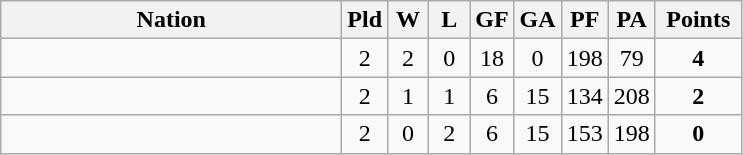<table class=wikitable style="text-align:center">
<tr>
<th width=220>Nation</th>
<th width=20>Pld</th>
<th width=20>W</th>
<th width=20>L</th>
<th width=20>GF</th>
<th width=20>GA</th>
<th width=20>PF</th>
<th width=20>PA</th>
<th width=50>Points</th>
</tr>
<tr>
<td align=left></td>
<td>2</td>
<td>2</td>
<td>0</td>
<td>18</td>
<td>0</td>
<td>198</td>
<td>79</td>
<td><strong>4</strong></td>
</tr>
<tr>
<td align=left></td>
<td>2</td>
<td>1</td>
<td>1</td>
<td>6</td>
<td>15</td>
<td>134</td>
<td>208</td>
<td><strong>2</strong></td>
</tr>
<tr>
<td align=left></td>
<td>2</td>
<td>0</td>
<td>2</td>
<td>6</td>
<td>15</td>
<td>153</td>
<td>198</td>
<td><strong>0</strong></td>
</tr>
</table>
